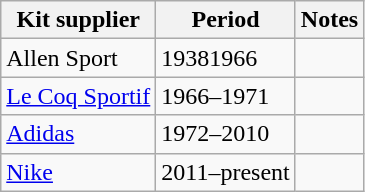<table class="wikitable" style="text-align: left">
<tr>
<th>Kit supplier</th>
<th>Period</th>
<th>Notes</th>
</tr>
<tr>
<td> Allen Sport</td>
<td>19381966</td>
<td></td>
</tr>
<tr>
<td> <a href='#'>Le Coq Sportif</a></td>
<td>1966–1971</td>
<td></td>
</tr>
<tr>
<td> <a href='#'>Adidas</a></td>
<td>1972–2010</td>
<td></td>
</tr>
<tr>
<td> <a href='#'>Nike</a></td>
<td>2011–present</td>
<td></td>
</tr>
</table>
